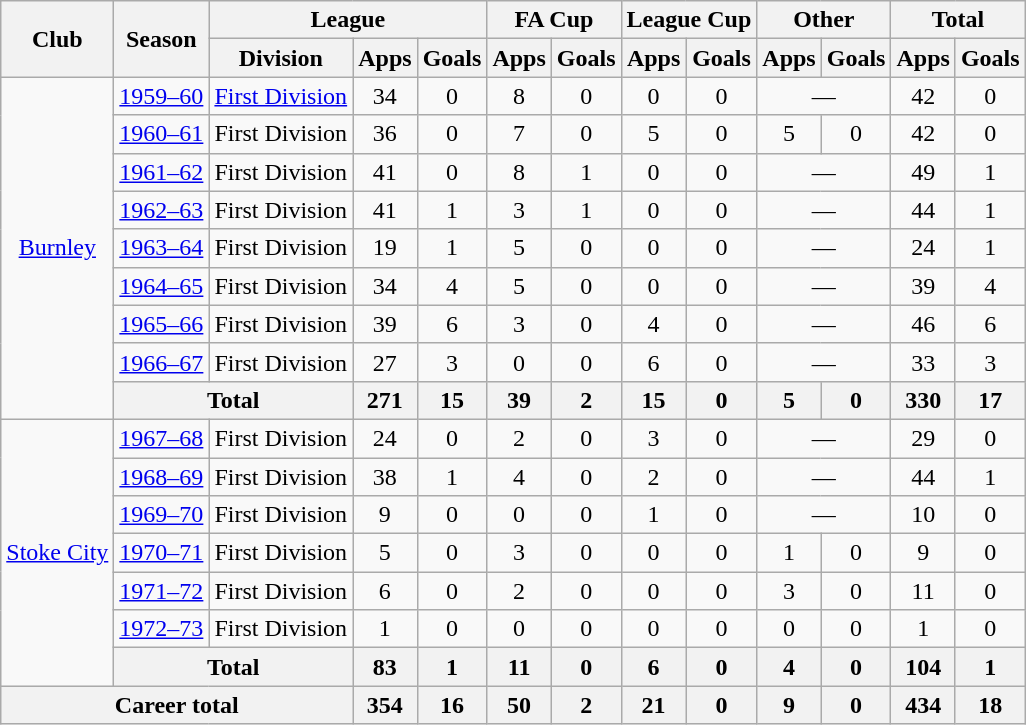<table class="wikitable" style="text-align: center;">
<tr>
<th rowspan="2">Club</th>
<th rowspan="2">Season</th>
<th colspan="3">League</th>
<th colspan="2">FA Cup</th>
<th colspan="2">League Cup</th>
<th colspan="2">Other</th>
<th colspan="2">Total</th>
</tr>
<tr>
<th>Division</th>
<th>Apps</th>
<th>Goals</th>
<th>Apps</th>
<th>Goals</th>
<th>Apps</th>
<th>Goals</th>
<th>Apps</th>
<th>Goals</th>
<th>Apps</th>
<th>Goals</th>
</tr>
<tr>
<td rowspan="9"><a href='#'>Burnley</a></td>
<td><a href='#'>1959–60</a></td>
<td><a href='#'>First Division</a></td>
<td>34</td>
<td>0</td>
<td>8</td>
<td>0</td>
<td>0</td>
<td>0</td>
<td colspan="2">—</td>
<td>42</td>
<td>0</td>
</tr>
<tr>
<td><a href='#'>1960–61</a></td>
<td>First Division</td>
<td>36</td>
<td>0</td>
<td>7</td>
<td>0</td>
<td>5</td>
<td>0</td>
<td>5</td>
<td>0</td>
<td>42</td>
<td>0</td>
</tr>
<tr>
<td><a href='#'>1961–62</a></td>
<td>First Division</td>
<td>41</td>
<td>0</td>
<td>8</td>
<td>1</td>
<td>0</td>
<td>0</td>
<td colspan="2">—</td>
<td>49</td>
<td>1</td>
</tr>
<tr>
<td><a href='#'>1962–63</a></td>
<td>First Division</td>
<td>41</td>
<td>1</td>
<td>3</td>
<td>1</td>
<td>0</td>
<td>0</td>
<td colspan="2">—</td>
<td>44</td>
<td>1</td>
</tr>
<tr>
<td><a href='#'>1963–64</a></td>
<td>First Division</td>
<td>19</td>
<td>1</td>
<td>5</td>
<td>0</td>
<td>0</td>
<td>0</td>
<td colspan="2">—</td>
<td>24</td>
<td>1</td>
</tr>
<tr>
<td><a href='#'>1964–65</a></td>
<td>First Division</td>
<td>34</td>
<td>4</td>
<td>5</td>
<td>0</td>
<td>0</td>
<td>0</td>
<td colspan="2">—</td>
<td>39</td>
<td>4</td>
</tr>
<tr>
<td><a href='#'>1965–66</a></td>
<td>First Division</td>
<td>39</td>
<td>6</td>
<td>3</td>
<td>0</td>
<td>4</td>
<td>0</td>
<td colspan="2">—</td>
<td>46</td>
<td>6</td>
</tr>
<tr>
<td><a href='#'>1966–67</a></td>
<td>First Division</td>
<td>27</td>
<td>3</td>
<td>0</td>
<td>0</td>
<td>6</td>
<td>0</td>
<td colspan="2">—</td>
<td>33</td>
<td>3</td>
</tr>
<tr>
<th colspan=2>Total</th>
<th>271</th>
<th>15</th>
<th>39</th>
<th>2</th>
<th>15</th>
<th>0</th>
<th>5</th>
<th>0</th>
<th>330</th>
<th>17</th>
</tr>
<tr>
<td rowspan="7"><a href='#'>Stoke City</a></td>
<td><a href='#'>1967–68</a></td>
<td>First Division</td>
<td>24</td>
<td>0</td>
<td>2</td>
<td>0</td>
<td>3</td>
<td>0</td>
<td colspan="2">—</td>
<td>29</td>
<td>0</td>
</tr>
<tr>
<td><a href='#'>1968–69</a></td>
<td>First Division</td>
<td>38</td>
<td>1</td>
<td>4</td>
<td>0</td>
<td>2</td>
<td>0</td>
<td colspan="2">—</td>
<td>44</td>
<td>1</td>
</tr>
<tr>
<td><a href='#'>1969–70</a></td>
<td>First Division</td>
<td>9</td>
<td>0</td>
<td>0</td>
<td>0</td>
<td>1</td>
<td>0</td>
<td colspan="2">—</td>
<td>10</td>
<td>0</td>
</tr>
<tr>
<td><a href='#'>1970–71</a></td>
<td>First Division</td>
<td>5</td>
<td>0</td>
<td>3</td>
<td>0</td>
<td>0</td>
<td>0</td>
<td>1</td>
<td>0</td>
<td>9</td>
<td>0</td>
</tr>
<tr>
<td><a href='#'>1971–72</a></td>
<td>First Division</td>
<td>6</td>
<td>0</td>
<td>2</td>
<td>0</td>
<td>0</td>
<td>0</td>
<td>3</td>
<td>0</td>
<td>11</td>
<td>0</td>
</tr>
<tr>
<td><a href='#'>1972–73</a></td>
<td>First Division</td>
<td>1</td>
<td>0</td>
<td>0</td>
<td>0</td>
<td>0</td>
<td>0</td>
<td>0</td>
<td>0</td>
<td>1</td>
<td>0</td>
</tr>
<tr>
<th colspan=2>Total</th>
<th>83</th>
<th>1</th>
<th>11</th>
<th>0</th>
<th>6</th>
<th>0</th>
<th>4</th>
<th>0</th>
<th>104</th>
<th>1</th>
</tr>
<tr>
<th colspan="3">Career total</th>
<th>354</th>
<th>16</th>
<th>50</th>
<th>2</th>
<th>21</th>
<th>0</th>
<th>9</th>
<th>0</th>
<th>434</th>
<th>18</th>
</tr>
</table>
